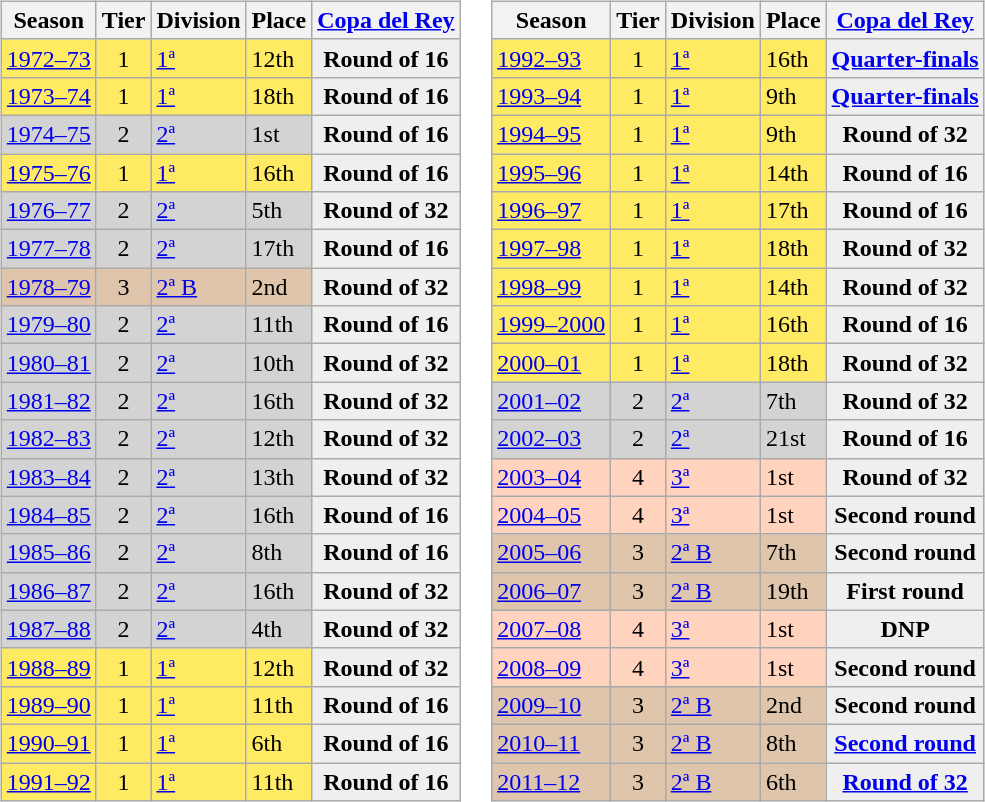<table>
<tr>
<td style="vertical-align:top;"><br><table class="wikitable">
<tr style="background:#f0f6fa;">
<th>Season</th>
<th>Tier</th>
<th>Division</th>
<th>Place</th>
<th><a href='#'>Copa del Rey</a></th>
</tr>
<tr>
<td style="background:#FFEA64;"><a href='#'>1972–73</a></td>
<td style="background:#FFEA64;" align="center">1</td>
<td style="background:#FFEA64;"><a href='#'>1ª</a></td>
<td style="background:#FFEA64;">12th</td>
<th style="background:#efefef;" align="center">Round of 16</th>
</tr>
<tr>
<td style="background:#FFEA64;"><a href='#'>1973–74</a></td>
<td style="background:#FFEA64;" align="center">1</td>
<td style="background:#FFEA64;"><a href='#'>1ª</a></td>
<td style="background:#FFEA64;">18th</td>
<th style="background:#efefef;" align="center">Round of 16</th>
</tr>
<tr>
<td style="background:#D3D3D3;"><a href='#'>1974–75</a></td>
<td style="background:#D3D3D3;" align="center">2</td>
<td style="background:#D3D3D3;"><a href='#'>2ª</a></td>
<td style="background:#D3D3D3;">1st</td>
<th style="background:#efefef;" align="center">Round of 16</th>
</tr>
<tr>
<td style="background:#FFEA64;"><a href='#'>1975–76</a></td>
<td style="background:#FFEA64;" align="center">1</td>
<td style="background:#FFEA64;"><a href='#'>1ª</a></td>
<td style="background:#FFEA64;">16th</td>
<th style="background:#efefef;" align="center">Round of 16</th>
</tr>
<tr>
<td style="background:#D3D3D3;"><a href='#'>1976–77</a></td>
<td style="background:#D3D3D3;" align="center">2</td>
<td style="background:#D3D3D3;"><a href='#'>2ª</a></td>
<td style="background:#D3D3D3;">5th</td>
<th style="background:#efefef;" align="center">Round of 32</th>
</tr>
<tr>
<td style="background:#D3D3D3;"><a href='#'>1977–78</a></td>
<td style="background:#D3D3D3;" align="center">2</td>
<td style="background:#D3D3D3;"><a href='#'>2ª</a></td>
<td style="background:#D3D3D3;">17th</td>
<th style="background:#efefef;" align="center">Round of 16</th>
</tr>
<tr>
<td style="background:#DEC5AB;"><a href='#'>1978–79</a></td>
<td style="background:#DEC5AB;" align="center">3</td>
<td style="background:#DEC5AB;"><a href='#'>2ª B</a></td>
<td style="background:#DEC5AB;">2nd</td>
<th style="background:#efefef;" align="center">Round of 32</th>
</tr>
<tr>
<td style="background:#D3D3D3;"><a href='#'>1979–80</a></td>
<td style="background:#D3D3D3;" align="center">2</td>
<td style="background:#D3D3D3;"><a href='#'>2ª</a></td>
<td style="background:#D3D3D3;">11th</td>
<th style="background:#efefef;" align="center">Round of 16</th>
</tr>
<tr>
<td style="background:#D3D3D3;"><a href='#'>1980–81</a></td>
<td style="background:#D3D3D3;" align="center">2</td>
<td style="background:#D3D3D3;"><a href='#'>2ª</a></td>
<td style="background:#D3D3D3;">10th</td>
<th style="background:#efefef;" align="center">Round of 32</th>
</tr>
<tr>
<td style="background:#D3D3D3;"><a href='#'>1981–82</a></td>
<td style="background:#D3D3D3;" align="center">2</td>
<td style="background:#D3D3D3;"><a href='#'>2ª</a></td>
<td style="background:#D3D3D3;">16th</td>
<th style="background:#efefef;" align="center">Round of 32</th>
</tr>
<tr>
<td style="background:#D3D3D3;"><a href='#'>1982–83</a></td>
<td style="background:#D3D3D3;" align="center">2</td>
<td style="background:#D3D3D3;"><a href='#'>2ª</a></td>
<td style="background:#D3D3D3;">12th</td>
<th style="background:#efefef;" align="center">Round of 32</th>
</tr>
<tr>
<td style="background:#D3D3D3;"><a href='#'>1983–84</a></td>
<td style="background:#D3D3D3;" align="center">2</td>
<td style="background:#D3D3D3;"><a href='#'>2ª</a></td>
<td style="background:#D3D3D3;">13th</td>
<th style="background:#efefef;" align="center">Round of 32</th>
</tr>
<tr>
<td style="background:#D3D3D3;"><a href='#'>1984–85</a></td>
<td style="background:#D3D3D3;" align="center">2</td>
<td style="background:#D3D3D3;"><a href='#'>2ª</a></td>
<td style="background:#D3D3D3;">16th</td>
<th style="background:#efefef;" align="center">Round of 16</th>
</tr>
<tr>
<td style="background:#D3D3D3;"><a href='#'>1985–86</a></td>
<td style="background:#D3D3D3;" align="center">2</td>
<td style="background:#D3D3D3;"><a href='#'>2ª</a></td>
<td style="background:#D3D3D3;">8th</td>
<th style="background:#efefef;" align="center">Round of 16</th>
</tr>
<tr>
<td style="background:#D3D3D3;"><a href='#'>1986–87</a></td>
<td style="background:#D3D3D3;" align="center">2</td>
<td style="background:#D3D3D3;"><a href='#'>2ª</a></td>
<td style="background:#D3D3D3;">16th</td>
<th style="background:#efefef;" align="center">Round of 32</th>
</tr>
<tr>
<td style="background:#D3D3D3;"><a href='#'>1987–88</a></td>
<td style="background:#D3D3D3;" align="center">2</td>
<td style="background:#D3D3D3;"><a href='#'>2ª</a></td>
<td style="background:#D3D3D3;">4th</td>
<th style="background:#efefef;" align="center">Round of 32</th>
</tr>
<tr>
<td style="background:#FFEA64;"><a href='#'>1988–89</a></td>
<td style="background:#FFEA64;" align="center">1</td>
<td style="background:#FFEA64;"><a href='#'>1ª</a></td>
<td style="background:#FFEA64;">12th</td>
<th style="background:#efefef;" align="center">Round of 32</th>
</tr>
<tr>
<td style="background:#FFEA64;"><a href='#'>1989–90</a></td>
<td style="background:#FFEA64;" align="center">1</td>
<td style="background:#FFEA64;"><a href='#'>1ª</a></td>
<td style="background:#FFEA64;">11th</td>
<th style="background:#efefef;" align="center">Round of 16</th>
</tr>
<tr>
<td style="background:#FFEA64;"><a href='#'>1990–91</a></td>
<td style="background:#FFEA64;" align="center">1</td>
<td style="background:#FFEA64;"><a href='#'>1ª</a></td>
<td style="background:#FFEA64;">6th</td>
<th style="background:#efefef;" align="center">Round of 16</th>
</tr>
<tr>
<td style="background:#FFEA64;"><a href='#'>1991–92</a></td>
<td style="background:#FFEA64;" align="center">1</td>
<td style="background:#FFEA64;"><a href='#'>1ª</a></td>
<td style="background:#FFEA64;">11th</td>
<th style="background:#efefef;" align="center">Round of 16</th>
</tr>
</table>
</td>
<td style="vertical-align:top;"><br><table class="wikitable">
<tr style="background:#f0f6fa;">
<th>Season</th>
<th>Tier</th>
<th>Division</th>
<th>Place</th>
<th><a href='#'>Copa del Rey</a></th>
</tr>
<tr>
<td style="background:#FFEA64;"><a href='#'>1992–93</a></td>
<td style="background:#FFEA64;" align="center">1</td>
<td style="background:#FFEA64;"><a href='#'>1ª</a></td>
<td style="background:#FFEA64;">16th</td>
<th style="background:#efefef;" align="center"><a href='#'>Quarter-finals</a></th>
</tr>
<tr>
<td style="background:#FFEA64;"><a href='#'>1993–94</a></td>
<td style="background:#FFEA64;" align="center">1</td>
<td style="background:#FFEA64;"><a href='#'>1ª</a></td>
<td style="background:#FFEA64;">9th</td>
<th style="background:#efefef;" align="center"><a href='#'>Quarter-finals</a></th>
</tr>
<tr>
<td style="background:#FFEA64;"><a href='#'>1994–95</a></td>
<td style="background:#FFEA64;" align="center">1</td>
<td style="background:#FFEA64;"><a href='#'>1ª</a></td>
<td style="background:#FFEA64;">9th</td>
<th style="background:#efefef;" align="center">Round of 32</th>
</tr>
<tr>
<td style="background:#FFEA64;"><a href='#'>1995–96</a></td>
<td style="background:#FFEA64;" align="center">1</td>
<td style="background:#FFEA64;"><a href='#'>1ª</a></td>
<td style="background:#FFEA64;">14th</td>
<th style="background:#efefef;" align="center">Round of 16</th>
</tr>
<tr>
<td style="background:#FFEA64;"><a href='#'>1996–97</a></td>
<td style="background:#FFEA64;" align="center">1</td>
<td style="background:#FFEA64;"><a href='#'>1ª</a></td>
<td style="background:#FFEA64;">17th</td>
<th style="background:#efefef;" align="center">Round of 16</th>
</tr>
<tr>
<td style="background:#FFEA64;"><a href='#'>1997–98</a></td>
<td style="background:#FFEA64;" align="center">1</td>
<td style="background:#FFEA64;"><a href='#'>1ª</a></td>
<td style="background:#FFEA64;">18th</td>
<th style="background:#efefef;" align="center">Round of 32</th>
</tr>
<tr>
<td style="background:#FFEA64;"><a href='#'>1998–99</a></td>
<td style="background:#FFEA64;" align="center">1</td>
<td style="background:#FFEA64;"><a href='#'>1ª</a></td>
<td style="background:#FFEA64;">14th</td>
<th style="background:#efefef;" align="center">Round of 32</th>
</tr>
<tr>
<td style="background:#FFEA64;"><a href='#'>1999–2000</a></td>
<td style="background:#FFEA64;" align="center">1</td>
<td style="background:#FFEA64;"><a href='#'>1ª</a></td>
<td style="background:#FFEA64;">16th</td>
<th style="background:#efefef;" align="center">Round of 16</th>
</tr>
<tr>
<td style="background:#FFEA64;"><a href='#'>2000–01</a></td>
<td style="background:#FFEA64;" align="center">1</td>
<td style="background:#FFEA64;"><a href='#'>1ª</a></td>
<td style="background:#FFEA64;">18th</td>
<th style="background:#efefef;" align="center">Round of 32</th>
</tr>
<tr>
<td style="background:#D3D3D3;"><a href='#'>2001–02</a></td>
<td style="background:#D3D3D3;" align="center">2</td>
<td style="background:#D3D3D3;"><a href='#'>2ª</a></td>
<td style="background:#D3D3D3;">7th</td>
<th style="background:#efefef;" align="center">Round of 32</th>
</tr>
<tr>
<td style="background:#D3D3D3;"><a href='#'>2002–03</a></td>
<td style="background:#D3D3D3;" align="center">2</td>
<td style="background:#D3D3D3;"><a href='#'>2ª</a></td>
<td style="background:#D3D3D3;">21st</td>
<th style="background:#efefef;" align="center">Round of 16</th>
</tr>
<tr>
<td style="background:#FFD3BD;"><a href='#'>2003–04</a></td>
<td style="background:#FFD3BD;" align="center">4</td>
<td style="background:#FFD3BD;"><a href='#'>3ª</a></td>
<td style="background:#FFD3BD;">1st</td>
<th style="background:#efefef;" align="center">Round of 32</th>
</tr>
<tr>
<td style="background:#FFD3BD;"><a href='#'>2004–05</a></td>
<td style="background:#FFD3BD;" align="center">4</td>
<td style="background:#FFD3BD;"><a href='#'>3ª</a></td>
<td style="background:#FFD3BD;">1st</td>
<th style="background:#efefef;" align="center">Second round</th>
</tr>
<tr>
<td style="background:#DEC5AB;"><a href='#'>2005–06</a></td>
<td style="background:#DEC5AB;" align="center">3</td>
<td style="background:#DEC5AB;"><a href='#'>2ª B</a></td>
<td style="background:#DEC5AB;">7th</td>
<th style="background:#efefef;" align="center">Second round</th>
</tr>
<tr>
<td style="background:#DEC5AB;"><a href='#'>2006–07</a></td>
<td style="background:#DEC5AB;" align="center">3</td>
<td style="background:#DEC5AB;"><a href='#'>2ª B</a></td>
<td style="background:#DEC5AB;">19th</td>
<th style="background:#efefef;" align="center">First round</th>
</tr>
<tr>
<td style="background:#FFD3BD;"><a href='#'>2007–08</a></td>
<td style="background:#FFD3BD;" align="center">4</td>
<td style="background:#FFD3BD;"><a href='#'>3ª</a></td>
<td style="background:#FFD3BD;">1st</td>
<th style="background:#efefef;" align="center">DNP</th>
</tr>
<tr>
<td style="background:#FFD3BD;"><a href='#'>2008–09</a></td>
<td style="background:#FFD3BD;" align="center">4</td>
<td style="background:#FFD3BD;"><a href='#'>3ª</a></td>
<td style="background:#FFD3BD;">1st</td>
<th style="background:#efefef;" align="center">Second round</th>
</tr>
<tr>
<td style="background:#DEC5AB;"><a href='#'>2009–10</a></td>
<td style="background:#DEC5AB;" align="center">3</td>
<td style="background:#DEC5AB;"><a href='#'>2ª B</a></td>
<td style="background:#DEC5AB;">2nd</td>
<th style="background:#efefef;" align="center">Second round</th>
</tr>
<tr>
<td style="background:#DEC5AB;"><a href='#'>2010–11</a></td>
<td style="background:#DEC5AB;" align="center">3</td>
<td style="background:#DEC5AB;"><a href='#'>2ª B</a></td>
<td style="background:#DEC5AB;">8th</td>
<th style="background:#efefef;" align="center"><a href='#'>Second round</a></th>
</tr>
<tr>
<td style="background:#DEC5AB;"><a href='#'>2011–12</a></td>
<td style="background:#DEC5AB;" align="center">3</td>
<td style="background:#DEC5AB;"><a href='#'>2ª B</a></td>
<td style="background:#DEC5AB;">6th</td>
<th style="background:#efefef;" align="center"><a href='#'>Round of 32</a></th>
</tr>
</table>
</td>
</tr>
</table>
